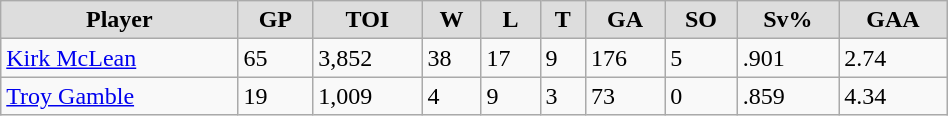<table class="wikitable" width="50%">
<tr align="center"  bgcolor="#dddddd">
<td><strong>Player</strong></td>
<td><strong>GP</strong></td>
<td><strong>TOI</strong></td>
<td><strong>W</strong></td>
<td><strong>L</strong></td>
<td><strong>T</strong></td>
<td><strong>GA</strong></td>
<td><strong>SO</strong></td>
<td><strong>Sv%</strong></td>
<td><strong>GAA</strong></td>
</tr>
<tr>
<td><a href='#'>Kirk McLean</a></td>
<td>65</td>
<td>3,852</td>
<td>38</td>
<td>17</td>
<td>9</td>
<td>176</td>
<td>5</td>
<td>.901</td>
<td>2.74</td>
</tr>
<tr>
<td><a href='#'>Troy Gamble</a></td>
<td>19</td>
<td>1,009</td>
<td>4</td>
<td>9</td>
<td>3</td>
<td>73</td>
<td>0</td>
<td>.859</td>
<td>4.34</td>
</tr>
</table>
